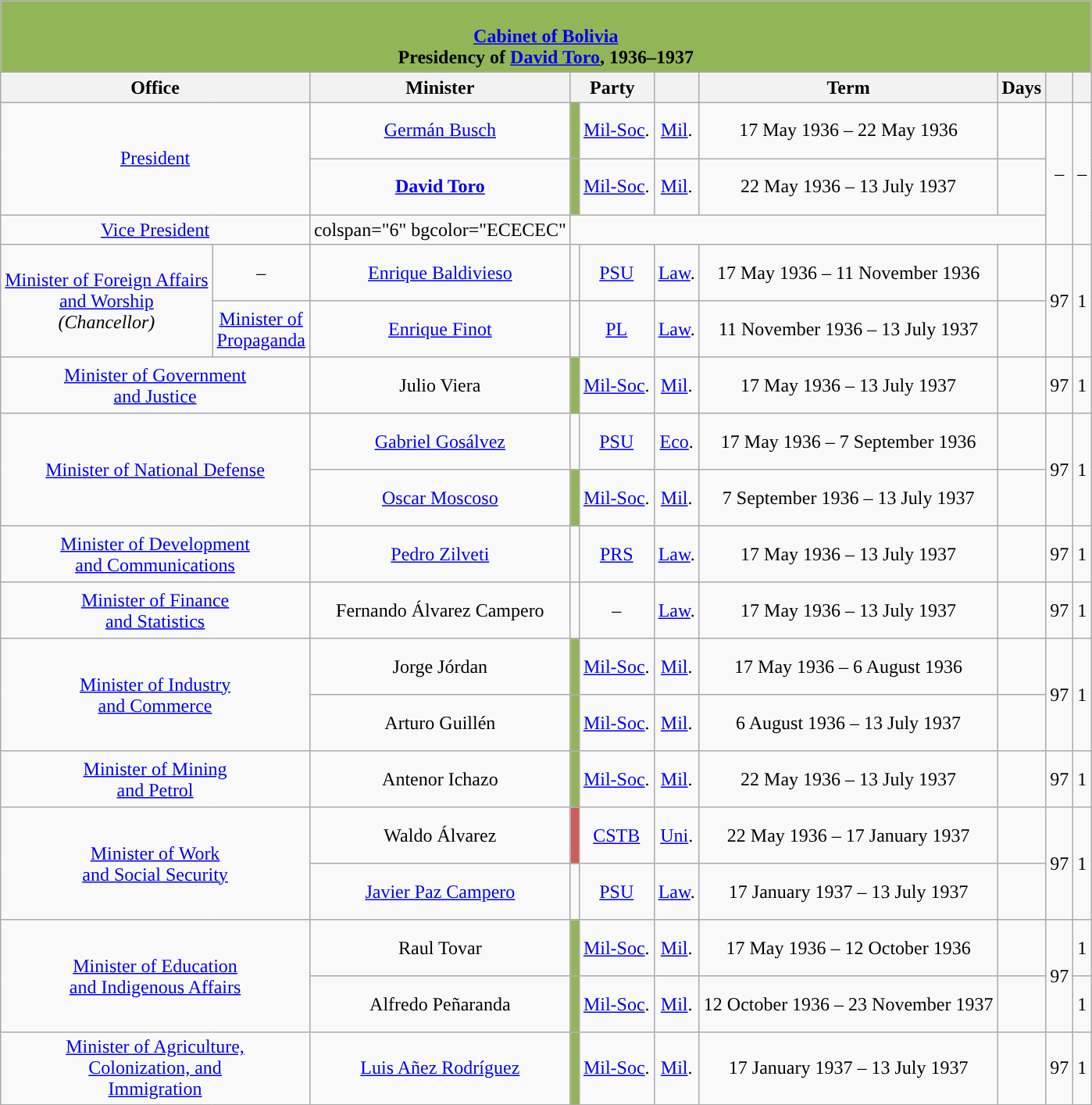<table class="wikitable" style="text-align:center;">
<tr>
<th colspan="10" style="background-color:#92B558;"><br><a href='#'>Cabinet of Bolivia</a><br>Presidency of <a href='#'>David Toro</a>, 1936–1937</th>
</tr>
<tr style="font-weight:bold;">
<th colspan="2">Office</th>
<th>Minister</th>
<th colspan="2">Party</th>
<th></th>
<th>Term</th>
<th>Days</th>
<th></th>
<th><br></th>
</tr>
<tr style="height:3em;">
<td colspan="2" rowspan="2"><a href='#'>President</a></td>
<td><a href='#'>Germán Busch</a></td>
<td style="background:#92B558;"></td>
<td><a href='#'>Mil-Soc</a>.</td>
<td><a href='#'>Mil</a>.</td>
<td>17 May 1936 – 22 May 1936</td>
<td></td>
<td rowspan="3">–</td>
<td rowspan="3">–</td>
</tr>
<tr style="height:3em;">
<td><strong><a href='#'>David Toro</a></strong></td>
<td style="background:#92B558;"></td>
<td><a href='#'>Mil-Soc</a>.</td>
<td><a href='#'>Mil</a>.</td>
<td>22 May 1936 – 13 July 1937</td>
<td><br></td>
</tr>
<tr>
<td colspan="2"><a href='#'>Vice President</a></td>
<td>colspan="6" bgcolor="ECECEC" <br></td>
</tr>
<tr style="height:3em;">
<td rowspan="2"><a href='#'>Minister of Foreign Affairs<br>and Worship</a><br><em>(Chancellor)</em></td>
<td>–</td>
<td><a href='#'>Enrique Baldivieso</a></td>
<td style="background:"></td>
<td><a href='#'>PSU</a></td>
<td><a href='#'>Law</a>.</td>
<td>17 May 1936 – 11 November 1936</td>
<td></td>
<td rowspan="2">97</td>
<td rowspan="2">1</td>
</tr>
<tr style="height:3em;">
<td><a href='#'>Minister of<br>Propaganda</a></td>
<td><a href='#'>Enrique Finot</a></td>
<td style="background:"></td>
<td><a href='#'>PL</a></td>
<td><a href='#'>Law</a>.</td>
<td>11 November 1936 – 13 July 1937</td>
<td><br></td>
</tr>
<tr style="height:3em;">
<td colspan="2"><a href='#'>Minister of Government<br>and Justice</a></td>
<td>Julio Viera</td>
<td style="background:#92B558;"></td>
<td><a href='#'>Mil-Soc</a>.</td>
<td><a href='#'>Mil</a>.</td>
<td>17 May 1936 – 13 July 1937</td>
<td></td>
<td>97</td>
<td>1<br></td>
</tr>
<tr style="height:3em;">
<td rowspan="2" colspan="2"><a href='#'>Minister of National Defense</a></td>
<td><a href='#'>Gabriel Gosálvez</a></td>
<td style="background:"></td>
<td><a href='#'>PSU</a></td>
<td><a href='#'>Eco</a>.</td>
<td>17 May 1936 – 7 September 1936</td>
<td></td>
<td rowspan="2">97</td>
<td rowspan="2">1</td>
</tr>
<tr style="height:3em;">
<td><a href='#'>Oscar Moscoso</a></td>
<td style="background:#92B558;"></td>
<td><a href='#'>Mil-Soc</a>.</td>
<td><a href='#'>Mil</a>.</td>
<td>7 September 1936 – 13 July 1937</td>
<td><br></td>
</tr>
<tr style="height:3em;">
<td colspan="2"><a href='#'>Minister of Development<br>and Communications</a></td>
<td><a href='#'>Pedro Zilveti</a></td>
<td style="background:"></td>
<td><a href='#'>PRS</a></td>
<td><a href='#'>Law</a>.</td>
<td>17 May 1936 – 13 July 1937</td>
<td></td>
<td>97</td>
<td>1<br></td>
</tr>
<tr style="height:3em;">
<td colspan="2"><a href='#'>Minister of Finance<br>and Statistics</a></td>
<td>Fernando Álvarez Campero</td>
<td style="background:"></td>
<td>–</td>
<td><a href='#'>Law</a>.</td>
<td>17 May 1936 – 13 July 1937</td>
<td></td>
<td>97</td>
<td>1<br></td>
</tr>
<tr style="height:3em;">
<td colspan="2" rowspan="2"><a href='#'>Minister of Industry<br>and Commerce</a></td>
<td>Jorge Jórdan</td>
<td style="background:#92B558;"></td>
<td><a href='#'>Mil-Soc</a>.</td>
<td><a href='#'>Mil</a>.</td>
<td>17 May 1936 – 6 August 1936</td>
<td></td>
<td rowspan="2">97</td>
<td rowspan="2">1</td>
</tr>
<tr style="height:3em;">
<td>Arturo Guillén</td>
<td style="background:#92B558;"></td>
<td><a href='#'>Mil-Soc</a>.</td>
<td><a href='#'>Mil</a>.</td>
<td>6 August 1936 – 13 July 1937</td>
<td><br></td>
</tr>
<tr style="height:3em;">
<td colspan="2"><a href='#'>Minister of Mining<br>and Petrol</a></td>
<td>Antenor Ichazo</td>
<td style="background:#92B558;"></td>
<td><a href='#'>Mil-Soc</a>.</td>
<td><a href='#'>Mil</a>.</td>
<td>22 May 1936 – 13 July 1937</td>
<td></td>
<td>97</td>
<td>1<br></td>
</tr>
<tr style="height:3em;">
<td colspan="2" rowspan="2"><a href='#'>Minister of Work<br>and Social Security</a></td>
<td>Waldo Álvarez</td>
<td style="background:#CD5C5C;"></td>
<td><a href='#'>CSTB</a></td>
<td><a href='#'>Uni</a>.</td>
<td>22 May 1936 – 17 January 1937</td>
<td></td>
<td rowspan="2">97</td>
<td rowspan="2">1</td>
</tr>
<tr style="height:3em;">
<td><a href='#'>Javier Paz Campero</a></td>
<td style="background:"></td>
<td><a href='#'>PSU</a></td>
<td><a href='#'>Law</a>.</td>
<td>17 January 1937 – 13 July 1937</td>
<td><br></td>
</tr>
<tr style="height:3em;">
<td colspan="2" rowspan="2"><a href='#'>Minister of Education<br>and Indigenous Affairs</a></td>
<td>Raul Tovar</td>
<td style="background:#92B558;"></td>
<td><a href='#'>Mil-Soc</a>.</td>
<td><a href='#'>Mil</a>.</td>
<td>17 May 1936 – 12 October 1936</td>
<td></td>
<td rowspan="2">97</td>
<td>1</td>
</tr>
<tr style="height:3em;">
<td>Alfredo Peñaranda</td>
<td style="background:#92B558;"></td>
<td><a href='#'>Mil-Soc</a>.</td>
<td><a href='#'>Mil</a>.</td>
<td>12 October 1936 – 23 November 1937</td>
<td></td>
<td>1<br></td>
</tr>
<tr style="height:3em;">
<td colspan="2"><a href='#'>Minister of Agriculture,<br>Colonization, and<br>Immigration</a></td>
<td><a href='#'>Luis Añez Rodríguez</a></td>
<td style="background:#92B558;"></td>
<td><a href='#'>Mil-Soc</a>.</td>
<td><a href='#'>Mil</a>.</td>
<td>17 January 1937 – 13 July 1937</td>
<td></td>
<td>97</td>
<td>1</td>
</tr>
</table>
